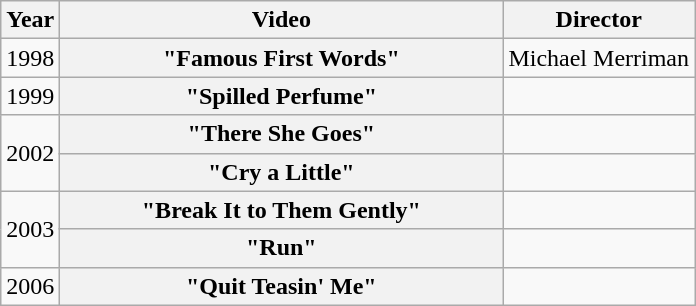<table class="wikitable plainrowheaders">
<tr>
<th>Year</th>
<th style="width:18em;">Video</th>
<th>Director</th>
</tr>
<tr>
<td>1998</td>
<th scope="row">"Famous First Words"</th>
<td>Michael Merriman</td>
</tr>
<tr>
<td>1999</td>
<th scope="row">"Spilled Perfume"</th>
<td></td>
</tr>
<tr>
<td rowspan="2">2002</td>
<th scope="row">"There She Goes"</th>
<td></td>
</tr>
<tr>
<th scope="row">"Cry a Little"</th>
<td></td>
</tr>
<tr>
<td rowspan="2">2003</td>
<th scope="row">"Break It to Them Gently"</th>
<td></td>
</tr>
<tr>
<th scope="row">"Run"</th>
<td></td>
</tr>
<tr>
<td>2006</td>
<th scope="row">"Quit Teasin' Me"</th>
<td></td>
</tr>
</table>
